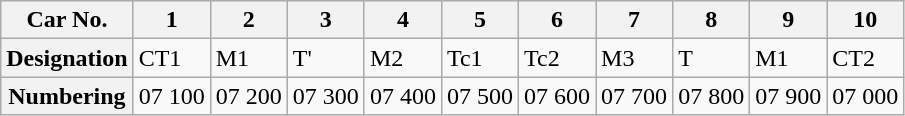<table class="wikitable">
<tr>
<th>Car No.</th>
<th>1</th>
<th>2</th>
<th>3</th>
<th>4</th>
<th>5</th>
<th>6</th>
<th>7</th>
<th>8</th>
<th>9</th>
<th>10</th>
</tr>
<tr>
<th>Designation</th>
<td>CT1</td>
<td>M1</td>
<td>T'</td>
<td>M2</td>
<td>Tc1</td>
<td>Tc2</td>
<td>M3</td>
<td>T</td>
<td>M1</td>
<td>CT2</td>
</tr>
<tr>
<th>Numbering</th>
<td>07 100</td>
<td>07 200</td>
<td>07 300</td>
<td>07 400</td>
<td>07 500</td>
<td>07 600</td>
<td>07 700</td>
<td>07 800</td>
<td>07 900</td>
<td>07 000</td>
</tr>
</table>
